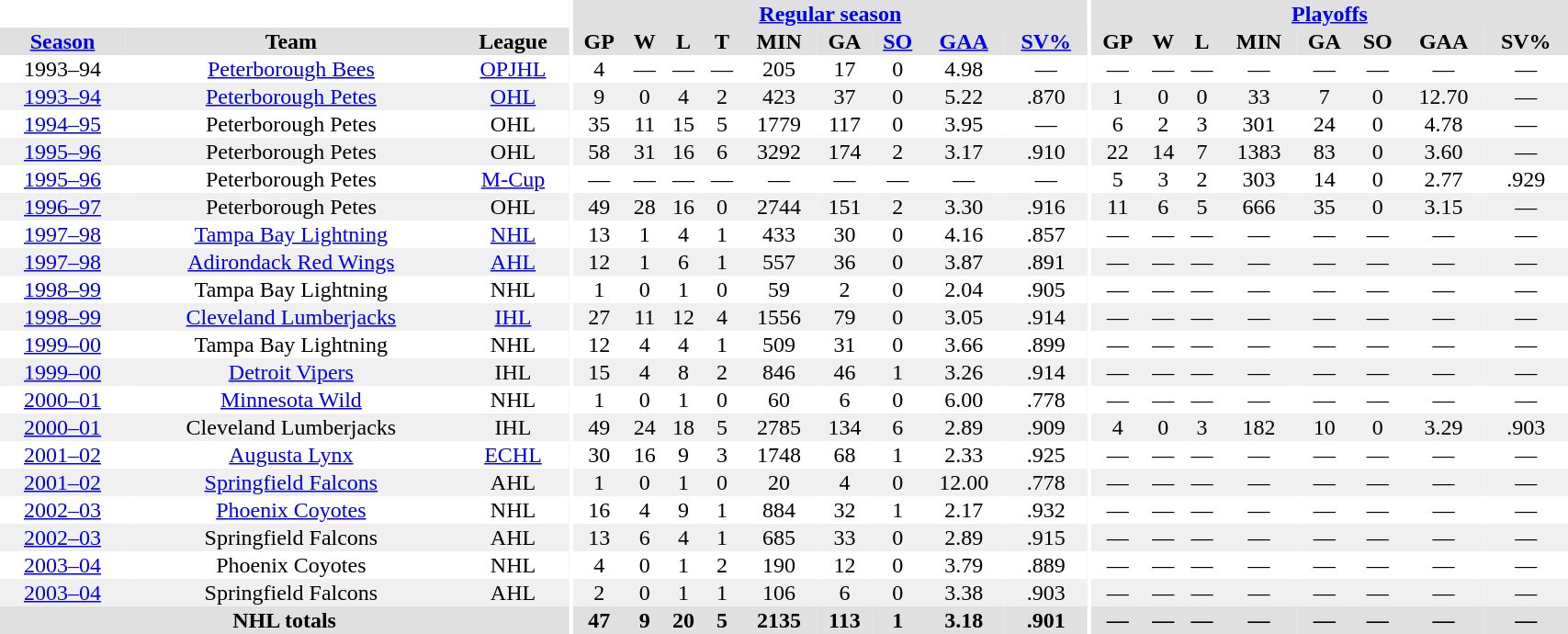<table border="0" cellpadding="1" cellspacing="0" style="width:90%; text-align:center;">
<tr bgcolor="#e0e0e0">
<th colspan="3" bgcolor="#ffffff"></th>
<th rowspan="99" bgcolor="#ffffff"></th>
<th colspan="9" bgcolor="#e0e0e0"><a href='#'>Regular season</a></th>
<th rowspan="99" bgcolor="#ffffff"></th>
<th colspan="8" bgcolor="#e0e0e0"><a href='#'>Playoffs</a></th>
</tr>
<tr bgcolor="#e0e0e0">
<th><a href='#'>Season</a></th>
<th>Team</th>
<th>League</th>
<th>GP</th>
<th>W</th>
<th>L</th>
<th>T</th>
<th>MIN</th>
<th>GA</th>
<th><a href='#'>SO</a></th>
<th><a href='#'>GAA</a></th>
<th><a href='#'>SV%</a></th>
<th>GP</th>
<th>W</th>
<th>L</th>
<th>MIN</th>
<th>GA</th>
<th>SO</th>
<th>GAA</th>
<th>SV%</th>
</tr>
<tr>
<td>1993–94</td>
<td><a href='#'>Peterborough Bees</a></td>
<td><a href='#'>OPJHL</a></td>
<td>4</td>
<td>—</td>
<td>—</td>
<td>—</td>
<td>205</td>
<td>17</td>
<td>0</td>
<td>4.98</td>
<td>—</td>
<td>—</td>
<td>—</td>
<td>—</td>
<td>—</td>
<td>—</td>
<td>—</td>
<td>—</td>
<td>—</td>
</tr>
<tr bgcolor="#f0f0f0">
<td><a href='#'>1993–94</a></td>
<td><a href='#'>Peterborough Petes</a></td>
<td><a href='#'>OHL</a></td>
<td>9</td>
<td>0</td>
<td>4</td>
<td>2</td>
<td>423</td>
<td>37</td>
<td>0</td>
<td>5.22</td>
<td>.870</td>
<td>1</td>
<td>0</td>
<td>0</td>
<td>33</td>
<td>7</td>
<td>0</td>
<td>12.70</td>
<td>—</td>
</tr>
<tr>
<td><a href='#'>1994–95</a></td>
<td>Peterborough Petes</td>
<td>OHL</td>
<td>35</td>
<td>11</td>
<td>15</td>
<td>5</td>
<td>1779</td>
<td>117</td>
<td>0</td>
<td>3.95</td>
<td>—</td>
<td>6</td>
<td>2</td>
<td>3</td>
<td>301</td>
<td>24</td>
<td>0</td>
<td>4.78</td>
<td>—</td>
</tr>
<tr bgcolor="#f0f0f0">
<td><a href='#'>1995–96</a></td>
<td>Peterborough Petes</td>
<td>OHL</td>
<td>58</td>
<td>31</td>
<td>16</td>
<td>6</td>
<td>3292</td>
<td>174</td>
<td>2</td>
<td>3.17</td>
<td>.910</td>
<td>22</td>
<td>14</td>
<td>7</td>
<td>1383</td>
<td>83</td>
<td>0</td>
<td>3.60</td>
<td>—</td>
</tr>
<tr>
<td><a href='#'>1995–96</a></td>
<td>Peterborough Petes</td>
<td><a href='#'>M-Cup</a></td>
<td>—</td>
<td>—</td>
<td>—</td>
<td>—</td>
<td>—</td>
<td>—</td>
<td>—</td>
<td>—</td>
<td>—</td>
<td>5</td>
<td>3</td>
<td>2</td>
<td>303</td>
<td>14</td>
<td>0</td>
<td>2.77</td>
<td>.929</td>
</tr>
<tr bgcolor="#f0f0f0">
<td><a href='#'>1996–97</a></td>
<td>Peterborough Petes</td>
<td>OHL</td>
<td>49</td>
<td>28</td>
<td>16</td>
<td>0</td>
<td>2744</td>
<td>151</td>
<td>2</td>
<td>3.30</td>
<td>.916</td>
<td>11</td>
<td>6</td>
<td>5</td>
<td>666</td>
<td>35</td>
<td>0</td>
<td>3.15</td>
<td>—</td>
</tr>
<tr>
<td><a href='#'>1997–98</a></td>
<td><a href='#'>Tampa Bay Lightning</a></td>
<td><a href='#'>NHL</a></td>
<td>13</td>
<td>1</td>
<td>4</td>
<td>1</td>
<td>433</td>
<td>30</td>
<td>0</td>
<td>4.16</td>
<td>.857</td>
<td>—</td>
<td>—</td>
<td>—</td>
<td>—</td>
<td>—</td>
<td>—</td>
<td>—</td>
<td>—</td>
</tr>
<tr bgcolor="#f0f0f0">
<td><a href='#'>1997–98</a></td>
<td><a href='#'>Adirondack Red Wings</a></td>
<td><a href='#'>AHL</a></td>
<td>12</td>
<td>1</td>
<td>6</td>
<td>1</td>
<td>557</td>
<td>36</td>
<td>0</td>
<td>3.87</td>
<td>.891</td>
<td>—</td>
<td>—</td>
<td>—</td>
<td>—</td>
<td>—</td>
<td>—</td>
<td>—</td>
<td>—</td>
</tr>
<tr>
<td><a href='#'>1998–99</a></td>
<td>Tampa Bay Lightning</td>
<td>NHL</td>
<td>1</td>
<td>0</td>
<td>1</td>
<td>0</td>
<td>59</td>
<td>2</td>
<td>0</td>
<td>2.04</td>
<td>.905</td>
<td>—</td>
<td>—</td>
<td>—</td>
<td>—</td>
<td>—</td>
<td>—</td>
<td>—</td>
<td>—</td>
</tr>
<tr bgcolor="#f0f0f0">
<td><a href='#'>1998–99</a></td>
<td><a href='#'>Cleveland Lumberjacks</a></td>
<td><a href='#'>IHL</a></td>
<td>27</td>
<td>11</td>
<td>12</td>
<td>4</td>
<td>1556</td>
<td>79</td>
<td>0</td>
<td>3.05</td>
<td>.914</td>
<td>—</td>
<td>—</td>
<td>—</td>
<td>—</td>
<td>—</td>
<td>—</td>
<td>—</td>
<td>—</td>
</tr>
<tr>
<td><a href='#'>1999–00</a></td>
<td>Tampa Bay Lightning</td>
<td>NHL</td>
<td>12</td>
<td>4</td>
<td>4</td>
<td>1</td>
<td>509</td>
<td>31</td>
<td>0</td>
<td>3.66</td>
<td>.899</td>
<td>—</td>
<td>—</td>
<td>—</td>
<td>—</td>
<td>—</td>
<td>—</td>
<td>—</td>
<td>—</td>
</tr>
<tr bgcolor="#f0f0f0">
<td><a href='#'>1999–00</a></td>
<td><a href='#'>Detroit Vipers</a></td>
<td>IHL</td>
<td>15</td>
<td>4</td>
<td>8</td>
<td>2</td>
<td>846</td>
<td>46</td>
<td>1</td>
<td>3.26</td>
<td>.914</td>
<td>—</td>
<td>—</td>
<td>—</td>
<td>—</td>
<td>—</td>
<td>—</td>
<td>—</td>
<td>—</td>
</tr>
<tr>
<td><a href='#'>2000–01</a></td>
<td><a href='#'>Minnesota Wild</a></td>
<td>NHL</td>
<td>1</td>
<td>0</td>
<td>1</td>
<td>0</td>
<td>60</td>
<td>6</td>
<td>0</td>
<td>6.00</td>
<td>.778</td>
<td>—</td>
<td>—</td>
<td>—</td>
<td>—</td>
<td>—</td>
<td>—</td>
<td>—</td>
<td>—</td>
</tr>
<tr bgcolor="#f0f0f0">
<td><a href='#'>2000–01</a></td>
<td>Cleveland Lumberjacks</td>
<td>IHL</td>
<td>49</td>
<td>24</td>
<td>18</td>
<td>5</td>
<td>2785</td>
<td>134</td>
<td>6</td>
<td>2.89</td>
<td>.909</td>
<td>4</td>
<td>0</td>
<td>3</td>
<td>182</td>
<td>10</td>
<td>0</td>
<td>3.29</td>
<td>.903</td>
</tr>
<tr>
<td><a href='#'>2001–02</a></td>
<td><a href='#'>Augusta Lynx</a></td>
<td><a href='#'>ECHL</a></td>
<td>30</td>
<td>16</td>
<td>9</td>
<td>3</td>
<td>1748</td>
<td>68</td>
<td>1</td>
<td>2.33</td>
<td>.925</td>
<td>—</td>
<td>—</td>
<td>—</td>
<td>—</td>
<td>—</td>
<td>—</td>
<td>—</td>
<td>—</td>
</tr>
<tr bgcolor="#f0f0f0">
<td><a href='#'>2001–02</a></td>
<td><a href='#'>Springfield Falcons</a></td>
<td>AHL</td>
<td>1</td>
<td>0</td>
<td>1</td>
<td>0</td>
<td>20</td>
<td>4</td>
<td>0</td>
<td>12.00</td>
<td>.778</td>
<td>—</td>
<td>—</td>
<td>—</td>
<td>—</td>
<td>—</td>
<td>—</td>
<td>—</td>
<td>—</td>
</tr>
<tr>
<td><a href='#'>2002–03</a></td>
<td><a href='#'>Phoenix Coyotes</a></td>
<td>NHL</td>
<td>16</td>
<td>4</td>
<td>9</td>
<td>1</td>
<td>884</td>
<td>32</td>
<td>1</td>
<td>2.17</td>
<td>.932</td>
<td>—</td>
<td>—</td>
<td>—</td>
<td>—</td>
<td>—</td>
<td>—</td>
<td>—</td>
<td>—</td>
</tr>
<tr bgcolor="#f0f0f0">
<td><a href='#'>2002–03</a></td>
<td>Springfield Falcons</td>
<td>AHL</td>
<td>13</td>
<td>6</td>
<td>4</td>
<td>1</td>
<td>685</td>
<td>33</td>
<td>0</td>
<td>2.89</td>
<td>.915</td>
<td>—</td>
<td>—</td>
<td>—</td>
<td>—</td>
<td>—</td>
<td>—</td>
<td>—</td>
<td>—</td>
</tr>
<tr>
<td><a href='#'>2003–04</a></td>
<td>Phoenix Coyotes</td>
<td>NHL</td>
<td>4</td>
<td>0</td>
<td>1</td>
<td>2</td>
<td>190</td>
<td>12</td>
<td>0</td>
<td>3.79</td>
<td>.889</td>
<td>—</td>
<td>—</td>
<td>—</td>
<td>—</td>
<td>—</td>
<td>—</td>
<td>—</td>
<td>—</td>
</tr>
<tr bgcolor="#f0f0f0">
<td><a href='#'>2003–04</a></td>
<td>Springfield Falcons</td>
<td>AHL</td>
<td>2</td>
<td>0</td>
<td>1</td>
<td>1</td>
<td>106</td>
<td>6</td>
<td>0</td>
<td>3.38</td>
<td>.903</td>
<td>—</td>
<td>—</td>
<td>—</td>
<td>—</td>
<td>—</td>
<td>—</td>
<td>—</td>
<td>—</td>
</tr>
<tr bgcolor="#e0e0e0">
<th colspan=3>NHL totals</th>
<th>47</th>
<th>9</th>
<th>20</th>
<th>5</th>
<th>2135</th>
<th>113</th>
<th>1</th>
<th>3.18</th>
<th>.901</th>
<th>—</th>
<th>—</th>
<th>—</th>
<th>—</th>
<th>—</th>
<th>—</th>
<th>—</th>
<th>—</th>
</tr>
</table>
